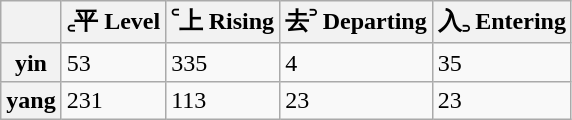<table class="wikitable">
<tr>
<th></th>
<th>꜀平 Level</th>
<th>꜂上 Rising</th>
<th>去꜄ Departing</th>
<th>入꜆ Entering</th>
</tr>
<tr>
<th>yin</th>
<td> 53</td>
<td> 335</td>
<td> 4</td>
<td> 35</td>
</tr>
<tr>
<th>yang</th>
<td> 231</td>
<td> 113</td>
<td> 23</td>
<td> 23</td>
</tr>
</table>
